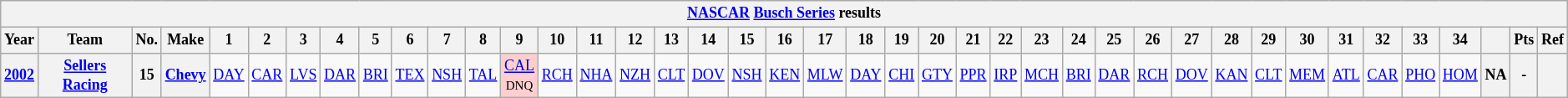<table class="wikitable" style="text-align:center; font-size:75%">
<tr>
<th colspan=42><a href='#'>NASCAR</a> <a href='#'>Busch Series</a> results</th>
</tr>
<tr>
<th>Year</th>
<th>Team</th>
<th>No.</th>
<th>Make</th>
<th>1</th>
<th>2</th>
<th>3</th>
<th>4</th>
<th>5</th>
<th>6</th>
<th>7</th>
<th>8</th>
<th>9</th>
<th>10</th>
<th>11</th>
<th>12</th>
<th>13</th>
<th>14</th>
<th>15</th>
<th>16</th>
<th>17</th>
<th>18</th>
<th>19</th>
<th>20</th>
<th>21</th>
<th>22</th>
<th>23</th>
<th>24</th>
<th>25</th>
<th>26</th>
<th>27</th>
<th>28</th>
<th>29</th>
<th>30</th>
<th>31</th>
<th>32</th>
<th>33</th>
<th>34</th>
<th></th>
<th>Pts</th>
<th>Ref</th>
</tr>
<tr>
<th><a href='#'>2002</a></th>
<th><a href='#'>Sellers Racing</a></th>
<th>15</th>
<th><a href='#'>Chevy</a></th>
<td><a href='#'>DAY</a></td>
<td><a href='#'>CAR</a></td>
<td><a href='#'>LVS</a></td>
<td><a href='#'>DAR</a></td>
<td><a href='#'>BRI</a></td>
<td><a href='#'>TEX</a></td>
<td><a href='#'>NSH</a></td>
<td><a href='#'>TAL</a></td>
<td style="background:#FFCFCF;"><a href='#'>CAL</a><br><small>DNQ</small></td>
<td><a href='#'>RCH</a></td>
<td><a href='#'>NHA</a></td>
<td><a href='#'>NZH</a></td>
<td><a href='#'>CLT</a></td>
<td><a href='#'>DOV</a></td>
<td><a href='#'>NSH</a></td>
<td><a href='#'>KEN</a></td>
<td><a href='#'>MLW</a></td>
<td><a href='#'>DAY</a></td>
<td><a href='#'>CHI</a></td>
<td><a href='#'>GTY</a></td>
<td><a href='#'>PPR</a></td>
<td><a href='#'>IRP</a></td>
<td><a href='#'>MCH</a></td>
<td><a href='#'>BRI</a></td>
<td><a href='#'>DAR</a></td>
<td><a href='#'>RCH</a></td>
<td><a href='#'>DOV</a></td>
<td><a href='#'>KAN</a></td>
<td><a href='#'>CLT</a></td>
<td><a href='#'>MEM</a></td>
<td><a href='#'>ATL</a></td>
<td><a href='#'>CAR</a></td>
<td><a href='#'>PHO</a></td>
<td><a href='#'>HOM</a></td>
<th>NA</th>
<th>-</th>
<th></th>
</tr>
</table>
